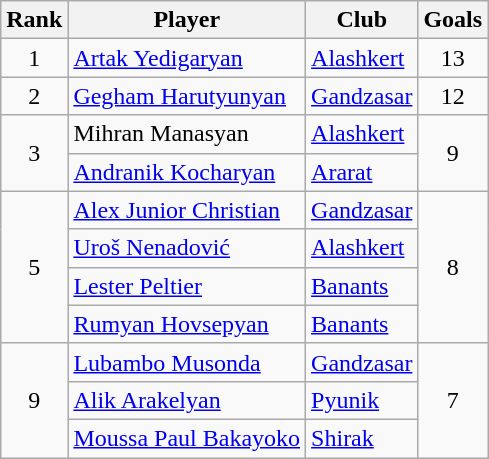<table class="wikitable" style="text-align:center">
<tr>
<th>Rank</th>
<th>Player</th>
<th>Club</th>
<th>Goals</th>
</tr>
<tr>
<td rowspan=1>1</td>
<td align="left"> <a href='#'>Artak Yedigaryan</a></td>
<td align="left"><a href='#'>Alashkert</a></td>
<td rowspan=1>13</td>
</tr>
<tr>
<td rowspan=1>2</td>
<td align="left"> <a href='#'>Gegham Harutyunyan</a></td>
<td align="left"><a href='#'>Gandzasar</a></td>
<td rowspan=1>12</td>
</tr>
<tr>
<td rowspan=2>3</td>
<td align="left"> Mihran Manasyan</td>
<td align="left"><a href='#'>Alashkert</a></td>
<td rowspan=2>9</td>
</tr>
<tr>
<td align="left"> <a href='#'>Andranik Kocharyan</a></td>
<td align="left"><a href='#'>Ararat</a></td>
</tr>
<tr>
<td rowspan=4>5</td>
<td align="left"> <a href='#'>Alex Junior Christian</a></td>
<td align="left"><a href='#'>Gandzasar</a></td>
<td rowspan=4>8</td>
</tr>
<tr>
<td align="left"> <a href='#'>Uroš Nenadović</a></td>
<td align="left"><a href='#'>Alashkert</a></td>
</tr>
<tr>
<td align="left"> <a href='#'>Lester Peltier</a></td>
<td align="left"><a href='#'>Banants</a></td>
</tr>
<tr>
<td align="left"> <a href='#'>Rumyan Hovsepyan</a></td>
<td align="left"><a href='#'>Banants</a></td>
</tr>
<tr>
<td rowspan=3>9</td>
<td align="left"> <a href='#'>Lubambo Musonda</a></td>
<td align="left"><a href='#'>Gandzasar</a></td>
<td rowspan=3>7</td>
</tr>
<tr>
<td align="left"> <a href='#'>Alik Arakelyan</a></td>
<td align="left"><a href='#'>Pyunik</a></td>
</tr>
<tr>
<td align="left"> <a href='#'>Moussa Paul Bakayoko</a></td>
<td align="left"><a href='#'>Shirak</a></td>
</tr>
</table>
